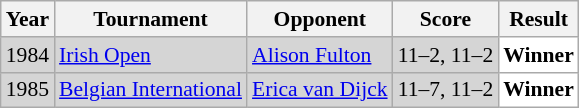<table class="sortable wikitable" style="font-size: 90%;">
<tr>
<th>Year</th>
<th>Tournament</th>
<th>Opponent</th>
<th>Score</th>
<th>Result</th>
</tr>
<tr style="background:#D5D5D5">
<td align="center">1984</td>
<td align="left"><a href='#'>Irish Open</a></td>
<td align="left"> <a href='#'>Alison Fulton</a></td>
<td align="left">11–2, 11–2</td>
<td style="text-align:left; background: white"> <strong>Winner</strong></td>
</tr>
<tr style="background:#D5D5D5">
<td align="center">1985</td>
<td align="left"><a href='#'>Belgian International</a></td>
<td align="left"> <a href='#'>Erica van Dijck</a></td>
<td align="left">11–7, 11–2</td>
<td style="text-align:left; background: white"> <strong>Winner</strong></td>
</tr>
</table>
